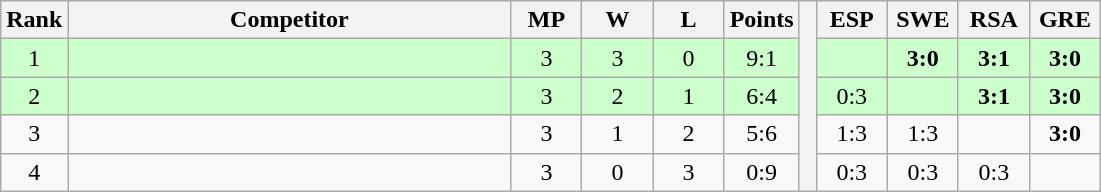<table class="wikitable" style="text-align:center">
<tr>
<th>Rank</th>
<th style="width:18em">Competitor</th>
<th style="width:2.5em">MP</th>
<th style="width:2.5em">W</th>
<th style="width:2.5em">L</th>
<th>Points</th>
<th rowspan="5"> </th>
<th style="width:2.5em">ESP</th>
<th style="width:2.5em">SWE</th>
<th style="width:2.5em">RSA</th>
<th style="width:2.5em">GRE</th>
</tr>
<tr style="background:#cfc;">
<td>1</td>
<td style="text-align:left"></td>
<td>3</td>
<td>3</td>
<td>0</td>
<td>9:1</td>
<td></td>
<td><strong>3:0</strong></td>
<td><strong>3:1</strong></td>
<td><strong>3:0</strong></td>
</tr>
<tr style="background:#cfc;">
<td>2</td>
<td style="text-align:left"></td>
<td>3</td>
<td>2</td>
<td>1</td>
<td>6:4</td>
<td>0:3</td>
<td></td>
<td><strong>3:1</strong></td>
<td><strong>3:0</strong></td>
</tr>
<tr>
<td>3</td>
<td style="text-align:left"></td>
<td>3</td>
<td>1</td>
<td>2</td>
<td>5:6</td>
<td>1:3</td>
<td>1:3</td>
<td></td>
<td><strong>3:0</strong></td>
</tr>
<tr>
<td>4</td>
<td style="text-align:left"></td>
<td>3</td>
<td>0</td>
<td>3</td>
<td>0:9</td>
<td>0:3</td>
<td>0:3</td>
<td>0:3</td>
<td></td>
</tr>
</table>
